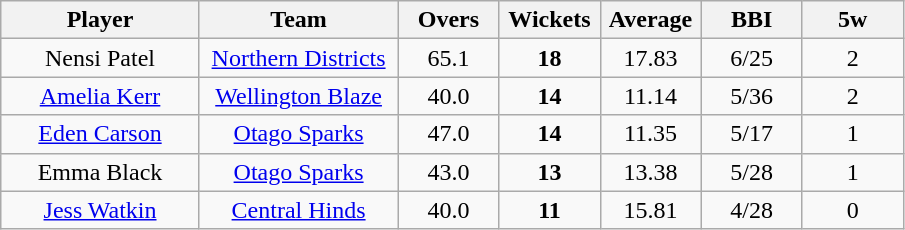<table class="wikitable" style="text-align:center">
<tr>
<th width=125>Player</th>
<th width=125>Team</th>
<th width=60>Overs</th>
<th width=60>Wickets</th>
<th width=60>Average</th>
<th width=60>BBI</th>
<th width=60>5w</th>
</tr>
<tr>
<td>Nensi Patel</td>
<td><a href='#'>Northern Districts</a></td>
<td>65.1</td>
<td><strong>18</strong></td>
<td>17.83</td>
<td>6/25</td>
<td>2</td>
</tr>
<tr>
<td><a href='#'>Amelia Kerr</a></td>
<td><a href='#'>Wellington Blaze</a></td>
<td>40.0</td>
<td><strong>14</strong></td>
<td>11.14</td>
<td>5/36</td>
<td>2</td>
</tr>
<tr>
<td><a href='#'>Eden Carson</a></td>
<td><a href='#'>Otago Sparks</a></td>
<td>47.0</td>
<td><strong>14</strong></td>
<td>11.35</td>
<td>5/17</td>
<td>1</td>
</tr>
<tr>
<td>Emma Black</td>
<td><a href='#'>Otago Sparks</a></td>
<td>43.0</td>
<td><strong>13</strong></td>
<td>13.38</td>
<td>5/28</td>
<td>1</td>
</tr>
<tr>
<td><a href='#'>Jess Watkin</a></td>
<td><a href='#'>Central Hinds</a></td>
<td>40.0</td>
<td><strong>11</strong></td>
<td>15.81</td>
<td>4/28</td>
<td>0</td>
</tr>
</table>
